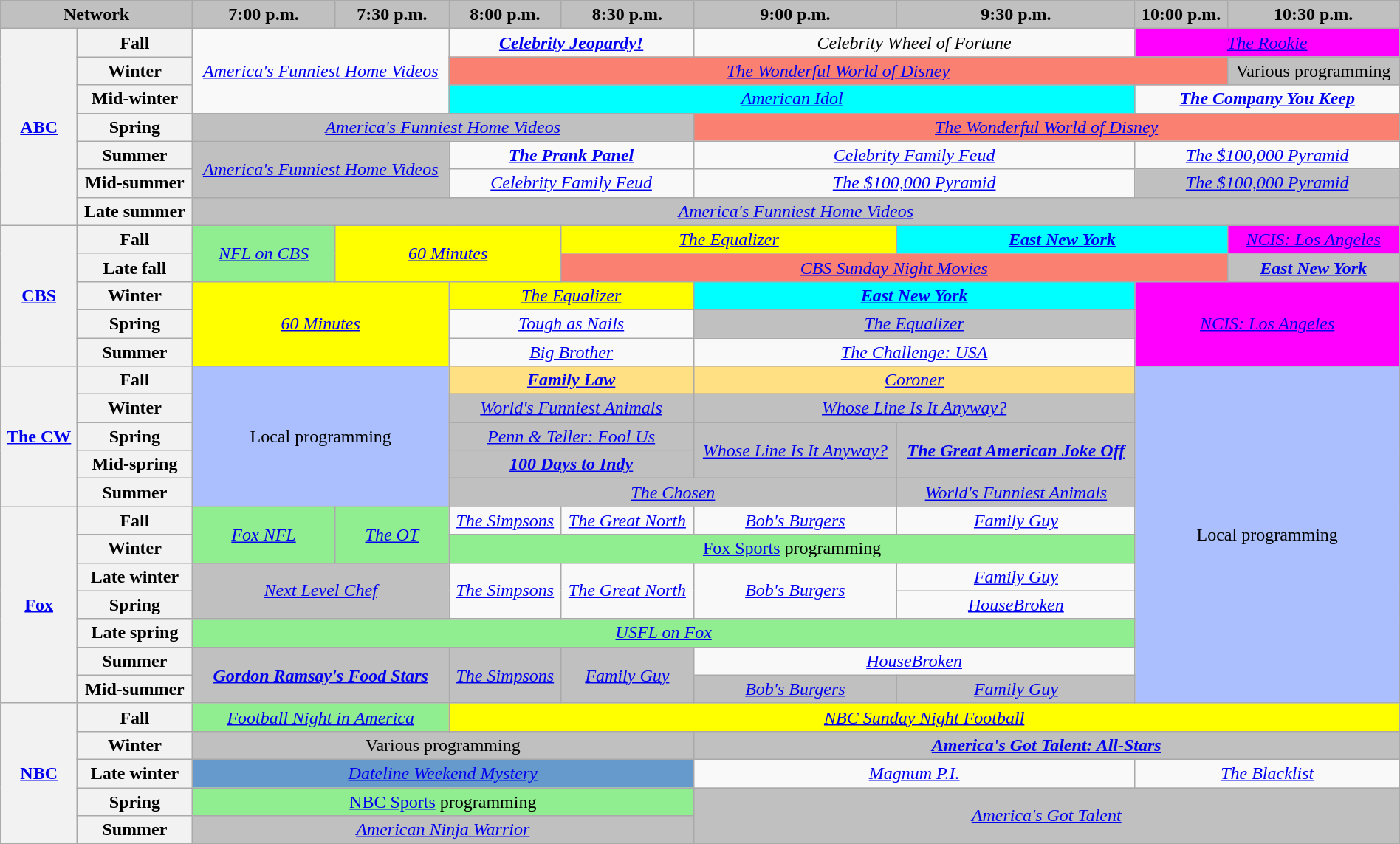<table class="wikitable" style="width:100%;margin-right:0;text-align:center">
<tr>
<th colspan="2" style="background-color:#C0C0C0;text-align:center">Network</th>
<th style="background-color:#C0C0C0;text-align:center">7:00 p.m.</th>
<th style="background-color:#C0C0C0;text-align:center">7:30 p.m.</th>
<th style="background-color:#C0C0C0;text-align:center">8:00 p.m.</th>
<th style="background-color:#C0C0C0;text-align:center">8:30 p.m.</th>
<th style="background-color:#C0C0C0;text-align:center">9:00 p.m.</th>
<th style="background-color:#C0C0C0;text-align:center">9:30 p.m.</th>
<th style="background-color:#C0C0C0;text-align:center">10:00 p.m.</th>
<th style="background-color:#C0C0C0;text-align:center">10:30 p.m.</th>
</tr>
<tr>
<th rowspan="7"><a href='#'>ABC</a></th>
<th>Fall</th>
<td rowspan="3" colspan="2"><em><a href='#'>America's Funniest Home Videos</a></em></td>
<td colspan="2"><strong><em><a href='#'>Celebrity Jeopardy!</a></em></strong></td>
<td colspan="2"><em>Celebrity Wheel of Fortune</em></td>
<td colspan="2" style="background:magenta;"><em><a href='#'>The Rookie</a></em> </td>
</tr>
<tr>
<th>Winter</th>
<td colspan="5" style="background:#FA8072;"><em><a href='#'>The Wonderful World of Disney</a></em></td>
<td style="background:#C0C0C0;">Various programming</td>
</tr>
<tr>
<th>Mid-winter</th>
<td colspan="4" style="background:cyan;"><em><a href='#'>American Idol</a></em> <br></td>
<td colspan="2"><strong><em><a href='#'>The Company You Keep</a></em></strong></td>
</tr>
<tr>
<th>Spring</th>
<td colspan="4" style="background:#C0C0C0;"><em><a href='#'>America's Funniest Home Videos</a></em> </td>
<td colspan="4" style="background:#FA8072;"><em><a href='#'>The Wonderful World of Disney</a></em></td>
</tr>
<tr>
<th>Summer</th>
<td rowspan="2" colspan="2" style="background:#C0C0C0;"><em><a href='#'>America's Funniest Home Videos</a></em> </td>
<td colspan="2"><strong><em><a href='#'>The Prank Panel</a></em></strong></td>
<td colspan="2"><em><a href='#'>Celebrity Family Feud</a></em></td>
<td colspan="2"><em><a href='#'>The $100,000 Pyramid</a></em></td>
</tr>
<tr>
<th>Mid-summer</th>
<td colspan="2"><em><a href='#'>Celebrity Family Feud</a></em></td>
<td colspan="2"><em><a href='#'>The $100,000 Pyramid</a></em></td>
<td colspan="2" style="background:#C0C0C0;"><em><a href='#'>The $100,000 Pyramid</a></em> </td>
</tr>
<tr>
<th>Late summer</th>
<td colspan="8" style="background:#C0C0C0;"><em><a href='#'>America's Funniest Home Videos</a></em> </td>
</tr>
<tr>
<th rowspan="5"><a href='#'>CBS</a></th>
<th>Fall</th>
<td rowspan="2" style="background:lightgreen"><em><a href='#'>NFL on CBS</a></em> </td>
<td rowspan="2" colspan="2" style="background:yellow;"><em><a href='#'>60 Minutes</a></em> </td>
<td colspan="2" style="background:yellow;"><em><a href='#'>The Equalizer</a></em> </td>
<td colspan="2" style="background:cyan;"><strong><em><a href='#'>East New York</a></em></strong> <br></td>
<td style="background:magenta;"><em><a href='#'>NCIS: Los Angeles</a></em>  </td>
</tr>
<tr>
<th>Late fall</th>
<td colspan="4" style="background:#FA8072;"><em><a href='#'>CBS Sunday Night Movies</a></em></td>
<td style="background:#C0C0C0;"><strong><em><a href='#'>East New York</a></em></strong>  </td>
</tr>
<tr>
<th>Winter</th>
<td rowspan="3" colspan="2" style="background:yellow;"><em><a href='#'>60 Minutes</a></em> </td>
<td colspan="2" style="background:yellow;"><em><a href='#'>The Equalizer</a></em> </td>
<td colspan="2" style="background:cyan;"><strong><em><a href='#'>East New York</a></em></strong> <br></td>
<td rowspan="3" colspan="2" style="background:magenta;"><em><a href='#'>NCIS: Los Angeles</a></em> </td>
</tr>
<tr>
<th>Spring</th>
<td colspan="2"><em><a href='#'>Tough as Nails</a></em></td>
<td colspan="2" style="background:#C0C0C0;"><em><a href='#'>The Equalizer</a></em> </td>
</tr>
<tr>
<th>Summer</th>
<td colspan="2"><em><a href='#'>Big Brother</a></em></td>
<td colspan="2"><em><a href='#'>The Challenge: USA</a></em></td>
</tr>
<tr>
<th rowspan="5"><a href='#'>The CW</a></th>
<th>Fall</th>
<td rowspan="5" colspan="2" style="background:#abbfff;">Local programming</td>
<td colspan="2" style="background:#FFE082"><strong><em><a href='#'>Family Law</a></em></strong></td>
<td colspan="2" style="background:#FFE082"><em><a href='#'>Coroner</a></em></td>
<td rowspan="12" colspan="2" style="background:#abbfff;">Local programming</td>
</tr>
<tr>
<th>Winter</th>
<td colspan="2" style="background:#C0C0C0;"><em><a href='#'>World's Funniest Animals</a></em> </td>
<td colspan="2" style="background:#C0C0C0;"><em><a href='#'>Whose Line Is It Anyway?</a></em> </td>
</tr>
<tr>
<th>Spring</th>
<td colspan="2" style="background:#C0C0C0;"><em><a href='#'>Penn & Teller: Fool Us</a></em> </td>
<td rowspan="2" style="background:#C0C0C0;"><em><a href='#'>Whose Line Is It Anyway?</a></em> </td>
<td rowspan="2" style="background:#C0C0C0;"><strong><em><a href='#'>The Great American Joke Off</a></em></strong> </td>
</tr>
<tr>
<th>Mid-spring</th>
<td colspan="2" style="background:#C0C0C0;"><strong><em><a href='#'>100 Days to Indy</a></em></strong> </td>
</tr>
<tr>
<th>Summer</th>
<td colspan="3" style="background:#C0C0C0;"><em><a href='#'>The Chosen</a></em> </td>
<td style="background:#C0C0C0;"><em><a href='#'>World's Funniest Animals</a></em> </td>
</tr>
<tr>
<th rowspan="7"><a href='#'>Fox</a></th>
<th>Fall</th>
<td rowspan="2" style="background:lightgreen"><em><a href='#'>Fox NFL</a></em> </td>
<td rowspan="2" style="background:lightgreen"><em><a href='#'>The OT</a></em></td>
<td><em><a href='#'>The Simpsons</a></em></td>
<td><em><a href='#'>The Great North</a></em></td>
<td><em><a href='#'>Bob's Burgers</a></em></td>
<td><em><a href='#'>Family Guy</a></em></td>
</tr>
<tr>
<th>Winter</th>
<td colspan="4" style="background:lightgreen"><a href='#'>Fox Sports</a> programming</td>
</tr>
<tr>
<th>Late winter</th>
<td rowspan="2" colspan="2" style="background:#C0C0C0;"><em><a href='#'>Next Level Chef</a></em> </td>
<td rowspan="2"><em><a href='#'>The Simpsons</a></em></td>
<td rowspan="2"><em><a href='#'>The Great North</a></em></td>
<td rowspan="2"><em><a href='#'>Bob's Burgers</a></em></td>
<td><em><a href='#'>Family Guy</a></em></td>
</tr>
<tr>
<th>Spring</th>
<td><em><a href='#'>HouseBroken</a></em></td>
</tr>
<tr>
<th>Late spring</th>
<td colspan="6" style="background:lightgreen"><em><a href='#'>USFL on Fox</a></em></td>
</tr>
<tr>
<th>Summer</th>
<td rowspan="2" colspan="2" style="background:#C0C0C0;"><strong><em><a href='#'>Gordon Ramsay's Food Stars</a></em></strong> </td>
<td rowspan="2" style="background:#C0C0C0;"><em><a href='#'>The Simpsons</a></em> </td>
<td rowspan="2" style="background:#C0C0C0;"><em><a href='#'>Family Guy</a></em> </td>
<td colspan="2"><em><a href='#'>HouseBroken</a></em></td>
</tr>
<tr>
<th>Mid-summer</th>
<td style="background:#C0C0C0;"><em><a href='#'>Bob's Burgers</a></em> </td>
<td style="background:#C0C0C0;"><em><a href='#'>Family Guy</a></em> </td>
</tr>
<tr>
<th rowspan="5"><a href='#'>NBC</a></th>
<th>Fall</th>
<td colspan="2" style="background:lightgreen"><em><a href='#'>Football Night in America</a></em></td>
<td colspan="6" style="background:yellow"><em><a href='#'>NBC Sunday Night Football</a></em>  </td>
</tr>
<tr>
<th>Winter</th>
<td colspan="4" style="background:#C0C0C0;">Various programming</td>
<td colspan="4" style="background:#C0C0C0;"><strong><em><a href='#'>America's Got Talent: All-Stars</a></em></strong> </td>
</tr>
<tr>
<th>Late winter</th>
<td colspan="4" style="background:#6699CC;"><em><a href='#'>Dateline Weekend Mystery</a></em></td>
<td colspan="2"><em><a href='#'>Magnum P.I.</a></em></td>
<td colspan="2"><em><a href='#'>The Blacklist</a></em></td>
</tr>
<tr>
<th>Spring</th>
<td colspan="4" style="background:lightgreen"><a href='#'>NBC Sports</a> programming</td>
<td rowspan="2" colspan="4" style="background:#C0C0C0;"><em><a href='#'>America's Got Talent</a></em> </td>
</tr>
<tr>
<th>Summer</th>
<td colspan="4" style="background:#C0C0C0;"><em><a href='#'>American Ninja Warrior</a></em> </td>
</tr>
</table>
